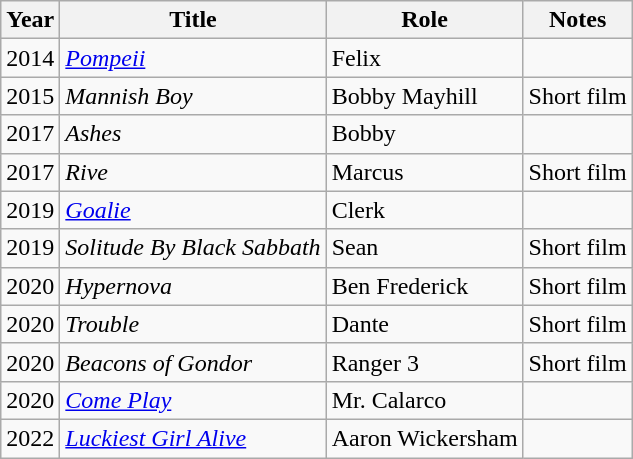<table class="wikitable sortable">
<tr>
<th>Year</th>
<th>Title</th>
<th>Role</th>
<th class="unsortable">Notes</th>
</tr>
<tr>
<td>2014</td>
<td><em><a href='#'>Pompeii</a></em></td>
<td>Felix</td>
<td></td>
</tr>
<tr>
<td>2015</td>
<td><em>Mannish Boy</em></td>
<td>Bobby Mayhill</td>
<td>Short film</td>
</tr>
<tr>
<td>2017</td>
<td><em>Ashes</em></td>
<td>Bobby</td>
<td></td>
</tr>
<tr>
<td>2017</td>
<td><em>Rive</em></td>
<td>Marcus</td>
<td>Short film</td>
</tr>
<tr>
<td>2019</td>
<td><em><a href='#'>Goalie</a></em></td>
<td>Clerk</td>
<td></td>
</tr>
<tr>
<td>2019</td>
<td><em>Solitude By Black Sabbath</em></td>
<td>Sean</td>
<td>Short film</td>
</tr>
<tr>
<td>2020</td>
<td><em>Hypernova</em></td>
<td>Ben Frederick</td>
<td>Short film</td>
</tr>
<tr>
<td>2020</td>
<td><em>Trouble</em></td>
<td>Dante</td>
<td>Short film</td>
</tr>
<tr>
<td>2020</td>
<td><em>Beacons of Gondor</em></td>
<td>Ranger 3</td>
<td>Short film</td>
</tr>
<tr>
<td>2020</td>
<td><em><a href='#'>Come Play</a></em></td>
<td>Mr. Calarco</td>
<td></td>
</tr>
<tr>
<td>2022</td>
<td><a href='#'><em>Luckiest Girl Alive</em></a></td>
<td>Aaron Wickersham</td>
<td></td>
</tr>
</table>
